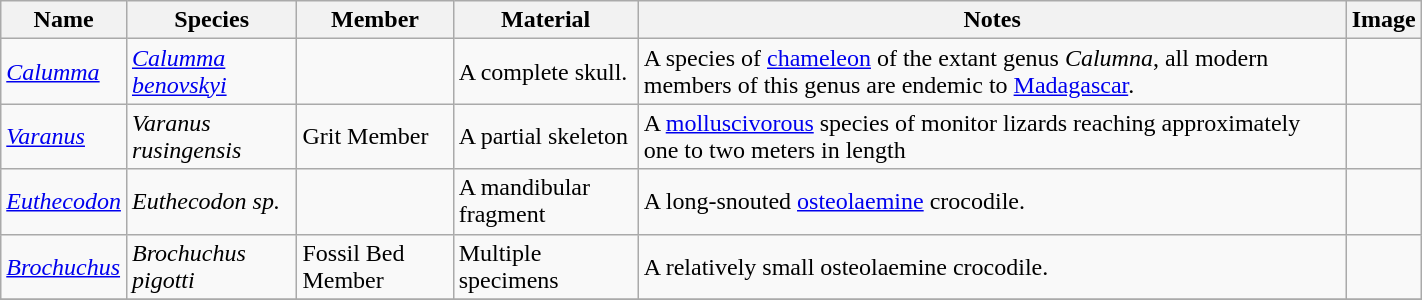<table class="wikitable" align="center" width="75%">
<tr>
<th>Name</th>
<th>Species</th>
<th>Member</th>
<th>Material</th>
<th>Notes</th>
<th>Image</th>
</tr>
<tr>
<td><em><a href='#'>Calumma</a></em></td>
<td><em><a href='#'>Calumma benovskyi</a></em></td>
<td></td>
<td>A complete skull.</td>
<td>A species of <a href='#'>chameleon</a> of the extant genus <em>Calumna</em>, all modern members of this genus are endemic to <a href='#'>Madagascar</a>.</td>
<td></td>
</tr>
<tr>
<td><em><a href='#'>Varanus</a></em></td>
<td><em>Varanus rusingensis</em></td>
<td>Grit Member</td>
<td>A partial skeleton</td>
<td>A <a href='#'>molluscivorous</a> species of monitor lizards reaching approximately one to two meters in length</td>
<td></td>
</tr>
<tr>
<td><em><a href='#'>Euthecodon</a></em></td>
<td><em>Euthecodon sp.</em></td>
<td></td>
<td>A mandibular fragment</td>
<td>A long-snouted <a href='#'>osteolaemine</a> crocodile.</td>
<td></td>
</tr>
<tr>
<td><em><a href='#'>Brochuchus</a></em></td>
<td><em>Brochuchus pigotti</em></td>
<td>Fossil Bed Member</td>
<td>Multiple specimens</td>
<td>A relatively small osteolaemine crocodile.</td>
<td></td>
</tr>
<tr>
</tr>
</table>
